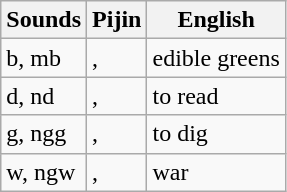<table class="wikitable">
<tr>
<th>Sounds</th>
<th>Pijin</th>
<th>English</th>
</tr>
<tr>
<td>b, mb</td>
<td>, </td>
<td>edible greens</td>
</tr>
<tr>
<td>d, nd</td>
<td>, </td>
<td>to read</td>
</tr>
<tr>
<td>g, ngg</td>
<td>, </td>
<td>to dig</td>
</tr>
<tr>
<td>w, ngw</td>
<td>, </td>
<td>war</td>
</tr>
</table>
